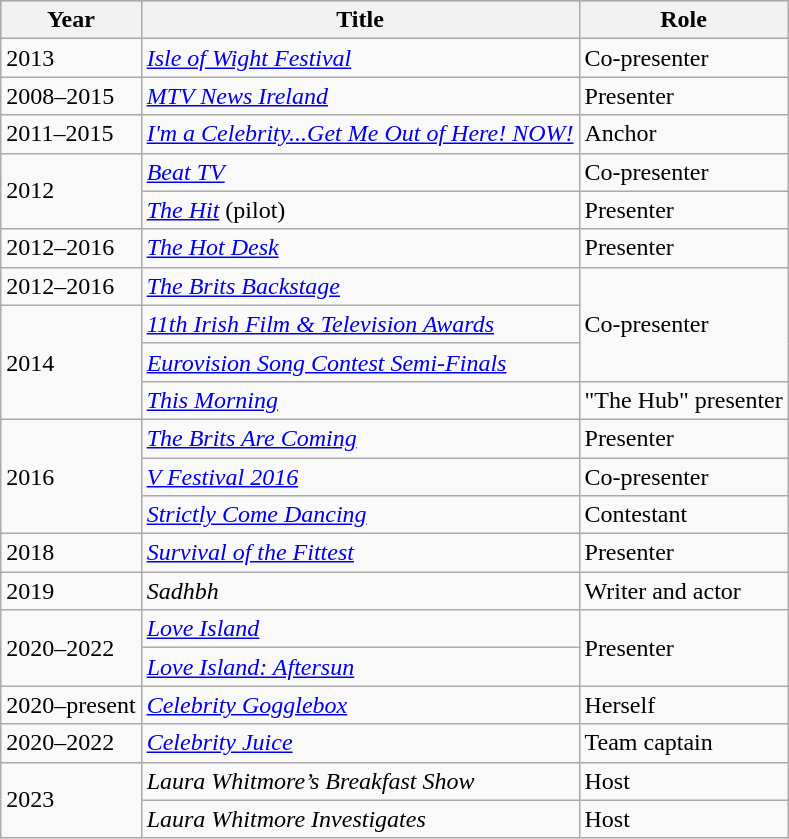<table class="wikitable">
<tr style="background:#b0c4de; text-align:center;">
<th>Year</th>
<th>Title</th>
<th>Role</th>
</tr>
<tr>
<td>2013</td>
<td><em><a href='#'>Isle of Wight Festival</a></em></td>
<td>Co-presenter</td>
</tr>
<tr>
<td>2008–2015</td>
<td><em><a href='#'>MTV News Ireland</a></em></td>
<td>Presenter </td>
</tr>
<tr>
<td>2011–2015</td>
<td><em><a href='#'>I'm a Celebrity...Get Me Out of Here! NOW!</a></em></td>
<td>Anchor</td>
</tr>
<tr>
<td rowspan=2>2012</td>
<td><em><a href='#'>Beat TV</a></em></td>
<td>Co-presenter</td>
</tr>
<tr>
<td><em><a href='#'>The Hit</a></em> (pilot)</td>
<td>Presenter</td>
</tr>
<tr>
<td>2012–2016</td>
<td><em><a href='#'>The Hot Desk</a></em></td>
<td>Presenter </td>
</tr>
<tr>
<td>2012–2016</td>
<td><em><a href='#'>The Brits Backstage</a></em></td>
<td rowspan="3">Co-presenter</td>
</tr>
<tr>
<td rowspan=3>2014</td>
<td><em><a href='#'>11th Irish Film & Television Awards</a></em></td>
</tr>
<tr>
<td><em><a href='#'>Eurovision Song Contest Semi-Finals</a></em></td>
</tr>
<tr>
<td><em><a href='#'>This Morning</a></em></td>
<td>"The Hub" presenter </td>
</tr>
<tr>
<td rowspan=3>2016</td>
<td><em><a href='#'>The Brits Are Coming</a></em></td>
<td>Presenter </td>
</tr>
<tr>
<td><em><a href='#'>V Festival 2016</a></em></td>
<td>Co-presenter</td>
</tr>
<tr>
<td><em><a href='#'>Strictly Come Dancing</a></em></td>
<td>Contestant </td>
</tr>
<tr>
<td>2018</td>
<td><em><a href='#'>Survival of the Fittest</a></em></td>
<td>Presenter</td>
</tr>
<tr>
<td>2019</td>
<td><em>Sadhbh</em></td>
<td>Writer and actor</td>
</tr>
<tr>
<td rowspan="2">2020–2022</td>
<td><a href='#'><em>Love Island</em></a></td>
<td rowspan=2>Presenter</td>
</tr>
<tr>
<td><em><a href='#'>Love Island: Aftersun</a></em></td>
</tr>
<tr>
<td>2020–present</td>
<td><em><a href='#'>Celebrity Gogglebox</a></em></td>
<td>Herself</td>
</tr>
<tr>
<td>2020–2022</td>
<td><em><a href='#'>Celebrity Juice</a></em></td>
<td>Team captain</td>
</tr>
<tr>
<td rowspan="2">2023</td>
<td><em>Laura Whitmore’s Breakfast Show</em></td>
<td>Host</td>
</tr>
<tr>
<td><em>Laura Whitmore Investigates</em></td>
<td>Host</td>
</tr>
</table>
